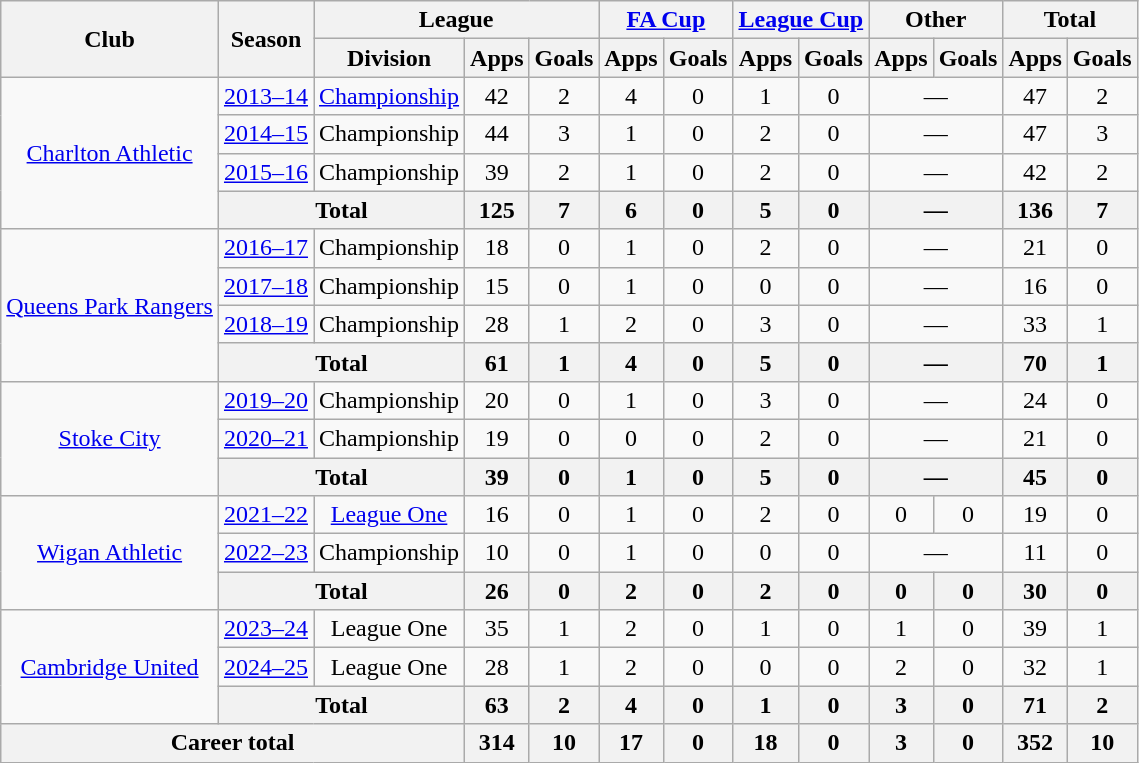<table class="wikitable" style="text-align: center;">
<tr>
<th rowspan="2">Club</th>
<th rowspan="2">Season</th>
<th colspan="3">League</th>
<th colspan="2"><a href='#'>FA Cup</a></th>
<th colspan="2"><a href='#'>League Cup</a></th>
<th colspan="2">Other</th>
<th colspan="2">Total</th>
</tr>
<tr>
<th>Division</th>
<th>Apps</th>
<th>Goals</th>
<th>Apps</th>
<th>Goals</th>
<th>Apps</th>
<th>Goals</th>
<th>Apps</th>
<th>Goals</th>
<th>Apps</th>
<th>Goals</th>
</tr>
<tr>
<td rowspan=4><a href='#'>Charlton Athletic</a></td>
<td><a href='#'>2013–14</a></td>
<td><a href='#'>Championship</a></td>
<td>42</td>
<td>2</td>
<td>4</td>
<td>0</td>
<td>1</td>
<td>0</td>
<td colspan=2>—</td>
<td>47</td>
<td>2</td>
</tr>
<tr>
<td><a href='#'>2014–15</a></td>
<td>Championship</td>
<td>44</td>
<td>3</td>
<td>1</td>
<td>0</td>
<td>2</td>
<td>0</td>
<td colspan=2>—</td>
<td>47</td>
<td>3</td>
</tr>
<tr>
<td><a href='#'>2015–16</a></td>
<td>Championship</td>
<td>39</td>
<td>2</td>
<td>1</td>
<td>0</td>
<td>2</td>
<td>0</td>
<td colspan=2>—</td>
<td>42</td>
<td>2</td>
</tr>
<tr>
<th colspan="2">Total</th>
<th>125</th>
<th>7</th>
<th>6</th>
<th>0</th>
<th>5</th>
<th>0</th>
<th colspan=2>—</th>
<th>136</th>
<th>7</th>
</tr>
<tr>
<td rowspan=4><a href='#'>Queens Park Rangers</a></td>
<td><a href='#'>2016–17</a></td>
<td>Championship</td>
<td>18</td>
<td>0</td>
<td>1</td>
<td>0</td>
<td>2</td>
<td>0</td>
<td colspan=2>—</td>
<td>21</td>
<td>0</td>
</tr>
<tr>
<td><a href='#'>2017–18</a></td>
<td>Championship</td>
<td>15</td>
<td>0</td>
<td>1</td>
<td>0</td>
<td>0</td>
<td>0</td>
<td colspan=2>—</td>
<td>16</td>
<td>0</td>
</tr>
<tr>
<td><a href='#'>2018–19</a></td>
<td>Championship</td>
<td>28</td>
<td>1</td>
<td>2</td>
<td>0</td>
<td>3</td>
<td>0</td>
<td colspan=2>—</td>
<td>33</td>
<td>1</td>
</tr>
<tr>
<th colspan="2">Total</th>
<th>61</th>
<th>1</th>
<th>4</th>
<th>0</th>
<th>5</th>
<th>0</th>
<th colspan=2>—</th>
<th>70</th>
<th>1</th>
</tr>
<tr>
<td rowspan=3><a href='#'>Stoke City</a></td>
<td><a href='#'>2019–20</a></td>
<td>Championship</td>
<td>20</td>
<td>0</td>
<td>1</td>
<td>0</td>
<td>3</td>
<td>0</td>
<td colspan=2>—</td>
<td>24</td>
<td>0</td>
</tr>
<tr>
<td><a href='#'>2020–21</a></td>
<td>Championship</td>
<td>19</td>
<td>0</td>
<td>0</td>
<td>0</td>
<td>2</td>
<td>0</td>
<td colspan=2>—</td>
<td>21</td>
<td>0</td>
</tr>
<tr>
<th colspan="2">Total</th>
<th>39</th>
<th>0</th>
<th>1</th>
<th>0</th>
<th>5</th>
<th>0</th>
<th colspan=2>—</th>
<th>45</th>
<th>0</th>
</tr>
<tr>
<td rowspan=3><a href='#'>Wigan Athletic</a></td>
<td><a href='#'>2021–22</a></td>
<td><a href='#'>League One</a></td>
<td>16</td>
<td>0</td>
<td>1</td>
<td>0</td>
<td>2</td>
<td>0</td>
<td>0</td>
<td>0</td>
<td>19</td>
<td>0</td>
</tr>
<tr>
<td><a href='#'>2022–23</a></td>
<td>Championship</td>
<td>10</td>
<td>0</td>
<td>1</td>
<td>0</td>
<td>0</td>
<td>0</td>
<td colspan=2>—</td>
<td>11</td>
<td>0</td>
</tr>
<tr>
<th colspan="2">Total</th>
<th>26</th>
<th>0</th>
<th>2</th>
<th>0</th>
<th>2</th>
<th>0</th>
<th>0</th>
<th>0</th>
<th>30</th>
<th>0</th>
</tr>
<tr>
<td rowspan=3><a href='#'>Cambridge United</a></td>
<td><a href='#'>2023–24</a></td>
<td>League One</td>
<td>35</td>
<td>1</td>
<td>2</td>
<td>0</td>
<td>1</td>
<td>0</td>
<td>1</td>
<td>0</td>
<td>39</td>
<td>1</td>
</tr>
<tr>
<td><a href='#'>2024–25</a></td>
<td>League One</td>
<td>28</td>
<td>1</td>
<td>2</td>
<td>0</td>
<td>0</td>
<td>0</td>
<td>2</td>
<td>0</td>
<td>32</td>
<td>1</td>
</tr>
<tr>
<th colspan="2">Total</th>
<th>63</th>
<th>2</th>
<th>4</th>
<th>0</th>
<th>1</th>
<th>0</th>
<th>3</th>
<th>0</th>
<th>71</th>
<th>2</th>
</tr>
<tr>
<th colspan=3>Career total</th>
<th>314</th>
<th>10</th>
<th>17</th>
<th>0</th>
<th>18</th>
<th>0</th>
<th>3</th>
<th>0</th>
<th>352</th>
<th>10</th>
</tr>
</table>
